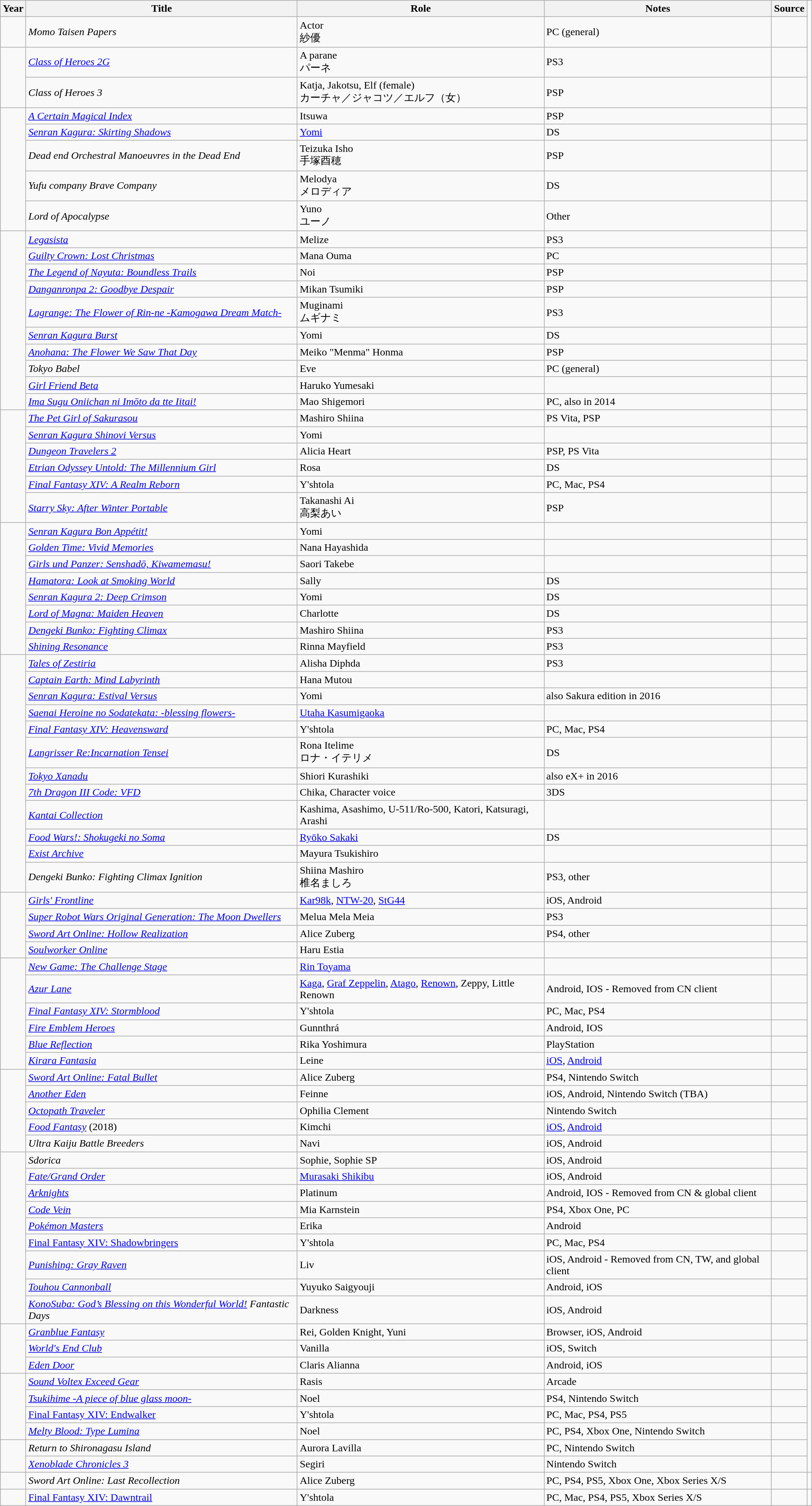<table class="wikitable sortable plainrowheaders">
<tr>
<th>Year</th>
<th>Title</th>
<th>Role</th>
<th class="unsortable">Notes</th>
<th class="unsortable">Source</th>
</tr>
<tr>
<td></td>
<td><em>Momo Taisen Papers</em><br></td>
<td>Actor<br>紗優</td>
<td>PC (general)</td>
<td></td>
</tr>
<tr>
<td rowspan="2"></td>
<td><em><a href='#'>Class of Heroes 2G</a></em></td>
<td>A parane<br>パーネ</td>
<td>PS3</td>
<td></td>
</tr>
<tr>
<td><em>Class of Heroes 3</em></td>
<td>Katja, Jakotsu, Elf (female)<br>カーチャ／ジャコツ／エルフ（女）</td>
<td>PSP</td>
<td></td>
</tr>
<tr>
<td rowspan="5"></td>
<td><em><a href='#'>A Certain Magical Index</a></em></td>
<td>Itsuwa</td>
<td>PSP</td>
<td></td>
</tr>
<tr>
<td><em><a href='#'>Senran Kagura: Skirting Shadows</a></em></td>
<td><a href='#'>Yomi</a></td>
<td>DS</td>
<td></td>
</tr>
<tr>
<td><em>Dead end Orchestral Manoeuvres in the Dead End</em><br></td>
<td>Teizuka Isho<br>手塚酉穂</td>
<td>PSP</td>
<td></td>
</tr>
<tr>
<td><em>Yufu company Brave Company</em><br></td>
<td>Melodya<br>メロディア</td>
<td>DS</td>
<td></td>
</tr>
<tr>
<td><em>Lord of Apocalypse</em><br></td>
<td>Yuno<br>ユーノ</td>
<td>Other</td>
<td></td>
</tr>
<tr>
<td rowspan="10"></td>
<td><em><a href='#'>Legasista</a></em></td>
<td>Melize</td>
<td>PS3</td>
<td></td>
</tr>
<tr>
<td><em> <a href='#'>Guilty Crown: Lost Christmas</a></em></td>
<td>Mana Ouma</td>
<td>PC</td>
<td></td>
</tr>
<tr>
<td><em><a href='#'>The Legend of Nayuta: Boundless Trails</a></em></td>
<td>Noi</td>
<td>PSP</td>
<td></td>
</tr>
<tr>
<td><em><a href='#'>Danganronpa 2: Goodbye Despair</a></em></td>
<td>Mikan Tsumiki</td>
<td>PSP</td>
<td></td>
</tr>
<tr>
<td><em><a href='#'>Lagrange: The Flower of Rin-ne -Kamogawa Dream Match-</a></em></td>
<td>Muginami<br>ムギナミ</td>
<td>PS3</td>
<td></td>
</tr>
<tr>
<td><em><a href='#'>Senran Kagura Burst</a></em></td>
<td>Yomi</td>
<td>DS</td>
<td></td>
</tr>
<tr>
<td><em><a href='#'>Anohana: The Flower We Saw That Day</a></em></td>
<td>Meiko "Menma" Honma</td>
<td>PSP</td>
<td></td>
</tr>
<tr>
<td><em>Tokyo Babel</em><br></td>
<td>Eve</td>
<td>PC (general)</td>
<td></td>
</tr>
<tr>
<td><em><a href='#'>Girl Friend Beta</a></em></td>
<td>Haruko Yumesaki</td>
<td></td>
<td></td>
</tr>
<tr>
<td><em><a href='#'>Ima Sugu Oniichan ni Imōto da tte Iitai!</a></em></td>
<td>Mao Shigemori</td>
<td>PC, also in 2014</td>
<td></td>
</tr>
<tr>
<td rowspan="6"></td>
<td><em><a href='#'>The Pet Girl of Sakurasou</a></em></td>
<td>Mashiro Shiina</td>
<td>PS Vita, PSP</td>
<td></td>
</tr>
<tr>
<td><em><a href='#'>Senran Kagura Shinovi Versus</a></em></td>
<td>Yomi</td>
<td></td>
<td></td>
</tr>
<tr>
<td><em><a href='#'>Dungeon Travelers 2</a></em></td>
<td>Alicia Heart</td>
<td>PSP, PS Vita</td>
<td></td>
</tr>
<tr>
<td><em><a href='#'>Etrian Odyssey Untold: The Millennium Girl</a></em></td>
<td>Rosa</td>
<td>DS</td>
<td></td>
</tr>
<tr>
<td><em><a href='#'>Final Fantasy XIV: A Realm Reborn</a></em></td>
<td>Y'shtola</td>
<td>PC, Mac, PS4</td>
<td></td>
</tr>
<tr>
<td><em><a href='#'>Starry Sky: After Winter Portable</a></em></td>
<td>Takanashi Ai<br>高梨あい</td>
<td>PSP</td>
<td></td>
</tr>
<tr>
<td rowspan="8"></td>
<td><em><a href='#'>Senran Kagura Bon Appétit!</a></em></td>
<td>Yomi</td>
<td></td>
<td></td>
</tr>
<tr>
<td><em><a href='#'>Golden Time: Vivid Memories</a></em></td>
<td>Nana Hayashida</td>
<td></td>
<td></td>
</tr>
<tr>
<td><em><a href='#'>Girls und Panzer: Senshadō, Kiwamemasu!</a></em></td>
<td>Saori Takebe</td>
<td></td>
<td></td>
</tr>
<tr>
<td><em><a href='#'>Hamatora: Look at Smoking World</a></em></td>
<td>Sally</td>
<td>DS</td>
<td></td>
</tr>
<tr>
<td><em><a href='#'>Senran Kagura 2: Deep Crimson</a></em></td>
<td>Yomi</td>
<td>DS</td>
<td></td>
</tr>
<tr>
<td><em><a href='#'>Lord of Magna: Maiden Heaven</a></em></td>
<td>Charlotte</td>
<td>DS</td>
<td></td>
</tr>
<tr>
<td><em><a href='#'>Dengeki Bunko: Fighting Climax</a></em></td>
<td>Mashiro Shiina</td>
<td>PS3</td>
<td></td>
</tr>
<tr>
<td><em><a href='#'>Shining Resonance</a></em></td>
<td>Rinna Mayfield</td>
<td>PS3</td>
<td></td>
</tr>
<tr>
<td rowspan="12"></td>
<td><em><a href='#'>Tales of Zestiria</a></em></td>
<td>Alisha Diphda</td>
<td>PS3</td>
<td></td>
</tr>
<tr>
<td><em><a href='#'>Captain Earth: Mind Labyrinth</a></em></td>
<td>Hana Mutou</td>
<td></td>
<td></td>
</tr>
<tr>
<td><em><a href='#'>Senran Kagura: Estival Versus</a></em></td>
<td>Yomi</td>
<td>also Sakura edition in 2016</td>
<td></td>
</tr>
<tr>
<td><em><a href='#'>Saenai Heroine no Sodatekata: -blessing flowers-</a></em></td>
<td><a href='#'>Utaha Kasumigaoka</a></td>
<td></td>
<td></td>
</tr>
<tr>
<td><em><a href='#'>Final Fantasy XIV: Heavensward</a></em></td>
<td>Y'shtola</td>
<td>PC, Mac, PS4</td>
<td></td>
</tr>
<tr>
<td><em><a href='#'>Langrisser Re:Incarnation Tensei</a></em></td>
<td>Rona Itelime<br>ロナ・イテリメ</td>
<td>DS</td>
<td></td>
</tr>
<tr>
<td><em><a href='#'>Tokyo Xanadu</a></em></td>
<td>Shiori Kurashiki</td>
<td>also eX+ in 2016</td>
<td></td>
</tr>
<tr>
<td><em><a href='#'>7th Dragon III Code: VFD</a></em></td>
<td>Chika, Character voice </td>
<td>3DS</td>
<td></td>
</tr>
<tr>
<td><em><a href='#'>Kantai Collection</a></em></td>
<td>Kashima, Asashimo, U-511/Ro-500, Katori, Katsuragi, Arashi</td>
<td></td>
<td></td>
</tr>
<tr>
<td><em><a href='#'>Food Wars!: Shokugeki no Soma</a></em></td>
<td><a href='#'>Ryōko Sakaki</a></td>
<td>DS</td>
<td></td>
</tr>
<tr>
<td><em><a href='#'>Exist Archive</a></em></td>
<td>Mayura Tsukishiro</td>
<td></td>
<td></td>
</tr>
<tr>
<td><em>Dengeki Bunko: Fighting Climax Ignition</em></td>
<td>Shiina Mashiro<br>椎名ましろ</td>
<td>PS3, other</td>
<td></td>
</tr>
<tr>
<td rowspan="4"></td>
<td><em><a href='#'>Girls' Frontline</a></em></td>
<td><a href='#'>Kar98k</a>, <a href='#'>NTW-20</a>, <a href='#'>StG44</a></td>
<td>iOS, Android</td>
<td></td>
</tr>
<tr>
<td><em><a href='#'>Super Robot Wars Original Generation: The Moon Dwellers</a></em></td>
<td>Melua Mela Meia</td>
<td>PS3</td>
<td></td>
</tr>
<tr>
<td><em><a href='#'>Sword Art Online: Hollow Realization</a></em></td>
<td>Alice Zuberg</td>
<td>PS4, other</td>
<td></td>
</tr>
<tr>
<td><em><a href='#'>Soulworker Online</a></em></td>
<td>Haru Estia</td>
<td></td>
<td></td>
</tr>
<tr>
<td rowspan="6"></td>
<td><em><a href='#'>New Game: The Challenge Stage</a></em></td>
<td><a href='#'>Rin Toyama</a></td>
<td></td>
<td></td>
</tr>
<tr>
<td><em><a href='#'>Azur Lane</a></em></td>
<td><a href='#'>Kaga</a>, <a href='#'>Graf Zeppelin</a>, <a href='#'>Atago</a>, <a href='#'>Renown</a>, Zeppy, Little Renown</td>
<td>Android, IOS - Removed from CN client</td>
<td></td>
</tr>
<tr>
<td><em><a href='#'>Final Fantasy XIV: Stormblood</a></em></td>
<td>Y'shtola</td>
<td>PC, Mac, PS4</td>
<td></td>
</tr>
<tr>
<td><em><a href='#'>Fire Emblem Heroes</a></em></td>
<td>Gunnthrá</td>
<td>Android, IOS</td>
<td></td>
</tr>
<tr>
<td><em><a href='#'>Blue Reflection</a></em></td>
<td>Rika Yoshimura</td>
<td>PlayStation</td>
<td></td>
</tr>
<tr>
<td><em><a href='#'>Kirara Fantasia</a></em></td>
<td>Leine</td>
<td><a href='#'>iOS</a>, <a href='#'>Android</a></td>
<td></td>
</tr>
<tr>
<td rowspan="5"></td>
<td><em><a href='#'>Sword Art Online: Fatal Bullet</a></em></td>
<td>Alice Zuberg</td>
<td>PS4, Nintendo Switch</td>
<td></td>
</tr>
<tr>
<td><em><a href='#'>Another Eden</a></em></td>
<td>Feinne</td>
<td>iOS, Android, Nintendo Switch (TBA)</td>
<td></td>
</tr>
<tr>
<td><em><a href='#'>Octopath Traveler</a></em></td>
<td>Ophilia Clement</td>
<td>Nintendo Switch</td>
<td></td>
</tr>
<tr>
<td><em><a href='#'>Food Fantasy</a></em> (2018)</td>
<td>Kimchi</td>
<td><a href='#'>iOS</a>, <a href='#'>Android</a></td>
<td></td>
</tr>
<tr>
<td><em>Ultra Kaiju Battle Breeders</em></td>
<td>Navi</td>
<td>iOS, Android</td>
<td></td>
</tr>
<tr>
<td rowspan="9"></td>
<td><em>Sdorica</em></td>
<td>Sophie, Sophie SP</td>
<td>iOS, Android</td>
<td></td>
</tr>
<tr>
<td><em><a href='#'>Fate/Grand Order</a></em></td>
<td><a href='#'>Murasaki Shikibu</a></td>
<td>iOS, Android</td>
<td></td>
</tr>
<tr>
<td><em><a href='#'>Arknights</a></em></td>
<td>Platinum</td>
<td>Android, IOS - Removed from CN & global client</td>
<td></td>
</tr>
<tr>
<td><em><a href='#'>Code Vein</a></em></td>
<td>Mia Karnstein</td>
<td>PS4, Xbox One, PC</td>
<td></td>
</tr>
<tr>
<td><em><a href='#'>Pokémon Masters</a></em></td>
<td>Erika</td>
<td>Android</td>
<td></td>
</tr>
<tr>
<td><a href='#'>Final Fantasy XIV: Shadowbringers</a></td>
<td>Y'shtola</td>
<td>PC, Mac, PS4</td>
<td></td>
</tr>
<tr>
<td><em><a href='#'>Punishing: Gray Raven</a></em></td>
<td>Liv</td>
<td>iOS, Android - Removed from CN, TW, and global client</td>
<td></td>
</tr>
<tr>
<td><em><a href='#'>Touhou Cannonball</a></em></td>
<td>Yuyuko Saigyouji</td>
<td>Android, iOS</td>
<td></td>
</tr>
<tr>
<td><em><a href='#'>KonoSuba: God’s Blessing on this Wonderful World!</a> Fantastic Days</em></td>
<td>Darkness</td>
<td>iOS, Android</td>
<td></td>
</tr>
<tr>
<td rowspan="3"></td>
<td><em><a href='#'>Granblue Fantasy</a></em></td>
<td>Rei, Golden Knight, Yuni</td>
<td>Browser, iOS, Android</td>
<td></td>
</tr>
<tr>
<td><em><a href='#'>World's End Club</a></em></td>
<td>Vanilla</td>
<td>iOS, Switch</td>
<td></td>
</tr>
<tr>
<td><em><a href='#'>Eden Door</a></em></td>
<td>Claris Alianna</td>
<td>Android, iOS</td>
<td></td>
</tr>
<tr>
<td rowspan="4"></td>
<td><em><a href='#'>Sound Voltex Exceed Gear</a></em></td>
<td>Rasis</td>
<td>Arcade</td>
<td></td>
</tr>
<tr>
<td><em><a href='#'>Tsukihime -A piece of blue glass moon-</a></em></td>
<td>Noel</td>
<td>PS4, Nintendo Switch</td>
<td></td>
</tr>
<tr>
<td><a href='#'>Final Fantasy XIV: Endwalker</a></td>
<td>Y'shtola</td>
<td>PC, Mac, PS4, PS5</td>
<td></td>
</tr>
<tr>
<td><em><a href='#'>Melty Blood: Type Lumina</a></em></td>
<td>Noel</td>
<td>PC, PS4, Xbox One, Nintendo Switch</td>
<td></td>
</tr>
<tr>
<td rowspan="2"></td>
<td><em>Return to Shironagasu Island</em></td>
<td>Aurora Lavilla</td>
<td>PC, Nintendo Switch</td>
<td></td>
</tr>
<tr>
<td><em><a href='#'>Xenoblade Chronicles 3</a></em></td>
<td>Segiri</td>
<td>Nintendo Switch</td>
<td></td>
</tr>
<tr>
<td rowspan="1"></td>
<td><em>Sword Art Online: Last Recollection</em></td>
<td>Alice Zuberg</td>
<td>PC, PS4, PS5, Xbox One, Xbox Series X/S</td>
<td></td>
<td></td>
</tr>
<tr>
<td rowspan="1"></td>
<td><a href='#'>Final Fantasy XIV: Dawntrail</a></td>
<td>Y'shtola</td>
<td>PC, Mac, PS4, PS5, Xbox Series X/S</td>
<td></td>
</tr>
</table>
